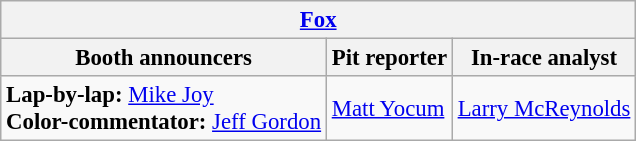<table class="wikitable" style="font-size: 95%">
<tr>
<th colspan="3"><a href='#'>Fox</a></th>
</tr>
<tr>
<th>Booth announcers</th>
<th>Pit reporter</th>
<th>In-race analyst</th>
</tr>
<tr>
<td><strong>Lap-by-lap:</strong> <a href='#'>Mike Joy</a><br><strong>Color-commentator:</strong> <a href='#'>Jeff Gordon</a></td>
<td><a href='#'>Matt Yocum</a></td>
<td><a href='#'>Larry McReynolds</a></td>
</tr>
</table>
